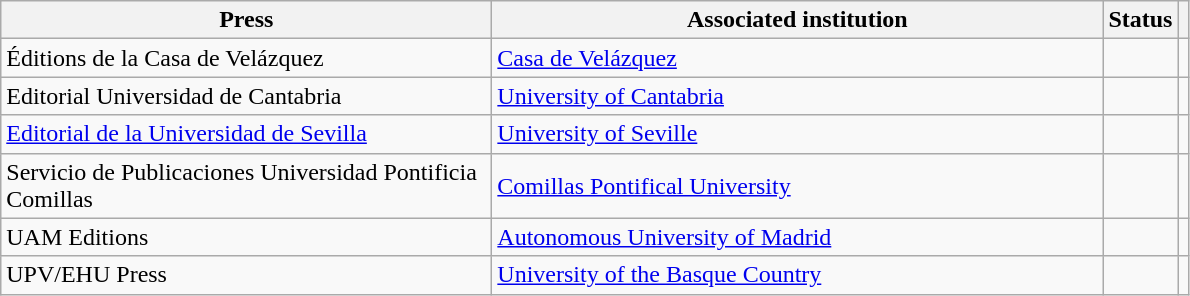<table class="wikitable sortable">
<tr>
<th style="width:20em">Press</th>
<th style="width:25em">Associated institution</th>
<th>Status</th>
<th></th>
</tr>
<tr>
<td>Éditions de la Casa de Velázquez</td>
<td><a href='#'>Casa de Velázquez</a></td>
<td></td>
<td></td>
</tr>
<tr>
<td>Editorial Universidad de Cantabria</td>
<td><a href='#'>University of Cantabria</a></td>
<td></td>
<td></td>
</tr>
<tr>
<td><a href='#'>Editorial de la Universidad de Sevilla</a></td>
<td><a href='#'>University of Seville</a></td>
<td></td>
<td></td>
</tr>
<tr>
<td>Servicio de Publicaciones Universidad Pontificia Comillas</td>
<td><a href='#'>Comillas Pontifical University</a></td>
<td></td>
<td></td>
</tr>
<tr>
<td>UAM Editions</td>
<td><a href='#'>Autonomous University of Madrid</a></td>
<td></td>
<td></td>
</tr>
<tr>
<td>UPV/EHU Press</td>
<td><a href='#'>University of the Basque Country</a></td>
<td></td>
<td></td>
</tr>
</table>
